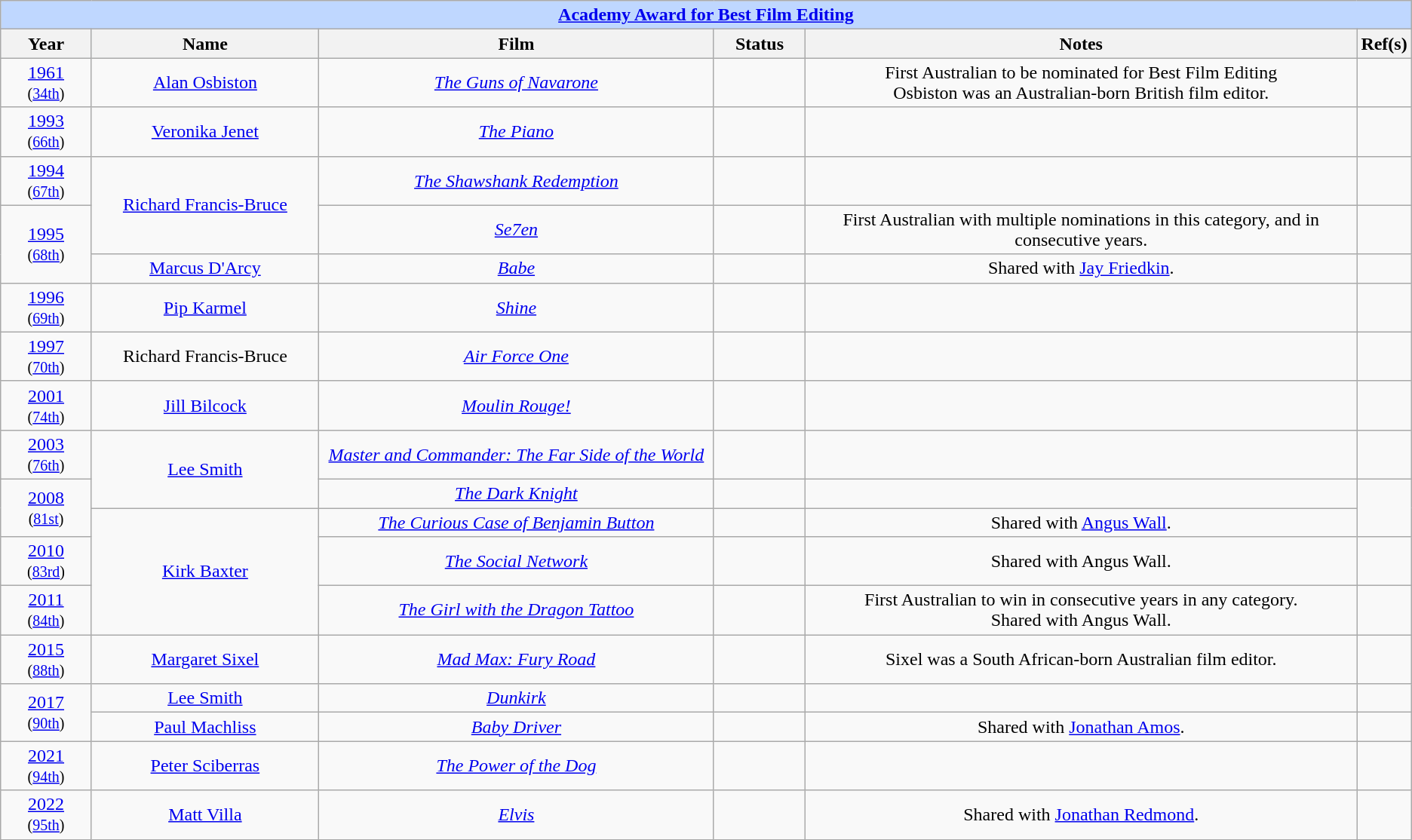<table class="wikitable" style="text-align: center">
<tr style="background:#bfd7ff;">
<td colspan="6" style="text-align:center;"><strong><a href='#'>Academy Award for Best Film Editing</a></strong></td>
</tr>
<tr style="background:#ebf5ff;">
<th style="width:75px;">Year</th>
<th style="width:200px;">Name</th>
<th style="width:350px;">Film</th>
<th style="width:75px;">Status</th>
<th style="width:500px;">Notes</th>
<th width="3">Ref(s)</th>
</tr>
<tr>
<td><a href='#'>1961</a><br><small>(<a href='#'>34th</a>)</small></td>
<td><a href='#'>Alan Osbiston</a></td>
<td><em><a href='#'>The Guns of Navarone</a></em></td>
<td></td>
<td>First Australian to be nominated for Best Film Editing<br>Osbiston was an Australian-born British film editor.</td>
<td></td>
</tr>
<tr>
<td style="text-align: center"><a href='#'>1993</a><br><small>(<a href='#'>66th</a>)</small></td>
<td><a href='#'>Veronika Jenet</a></td>
<td><em><a href='#'>The Piano</a></em></td>
<td></td>
<td></td>
<td style="text-align: center"></td>
</tr>
<tr>
<td style="text-align: center"><a href='#'>1994</a><br><small>(<a href='#'>67th</a>)</small></td>
<td rowspan=2><a href='#'>Richard Francis-Bruce</a></td>
<td><em><a href='#'>The Shawshank Redemption</a></em></td>
<td></td>
<td></td>
<td style="text-align: center"></td>
</tr>
<tr>
<td rowspan=2 style="text-align: center"><a href='#'>1995</a><br><small>(<a href='#'>68th</a>)</small></td>
<td><em><a href='#'>Se7en</a></em></td>
<td></td>
<td>First Australian with multiple nominations in this category, and in consecutive years.</td>
<td style="text-align: center"></td>
</tr>
<tr>
<td><a href='#'>Marcus D'Arcy</a></td>
<td><em><a href='#'>Babe</a></em></td>
<td></td>
<td>Shared with <a href='#'>Jay Friedkin</a>.</td>
<td style="text-align: center"></td>
</tr>
<tr>
<td style="text-align: center"><a href='#'>1996</a><br><small>(<a href='#'>69th</a>)</small></td>
<td><a href='#'>Pip Karmel</a></td>
<td><em><a href='#'>Shine</a></em></td>
<td></td>
<td></td>
<td style="text-align: center"></td>
</tr>
<tr>
<td style="text-align: center"><a href='#'>1997</a><br><small>(<a href='#'>70th</a>)</small></td>
<td>Richard Francis-Bruce</td>
<td><em><a href='#'>Air Force One</a></em></td>
<td></td>
<td></td>
<td style="text-align: center"></td>
</tr>
<tr>
<td style="text-align: center"><a href='#'>2001</a><br><small>(<a href='#'>74th</a>)</small></td>
<td><a href='#'>Jill Bilcock</a></td>
<td><em><a href='#'>Moulin Rouge!</a></em></td>
<td></td>
<td></td>
<td style="text-align: center"></td>
</tr>
<tr>
<td style="text-align: center"><a href='#'>2003</a><br><small>(<a href='#'>76th</a>)</small></td>
<td rowspan=2><a href='#'>Lee Smith</a></td>
<td><em><a href='#'>Master and Commander: The Far Side of the World</a></em></td>
<td></td>
<td></td>
<td style="text-align: center"></td>
</tr>
<tr>
<td rowspan=2 style="text-align: center"><a href='#'>2008</a><br><small>(<a href='#'>81st</a>)</small></td>
<td><em><a href='#'>The Dark Knight</a></em></td>
<td></td>
<td></td>
<td rowspan=2></td>
</tr>
<tr>
<td rowspan=3><a href='#'>Kirk Baxter</a></td>
<td><em><a href='#'>The Curious Case of Benjamin Button</a></em></td>
<td></td>
<td>Shared with <a href='#'>Angus Wall</a>.</td>
</tr>
<tr>
<td style="text-align: center"><a href='#'>2010</a><br><small>(<a href='#'>83rd</a>)</small></td>
<td><em><a href='#'>The Social Network</a></em></td>
<td></td>
<td>Shared with Angus Wall.</td>
<td></td>
</tr>
<tr>
<td style="text-align: center"><a href='#'>2011</a><br><small>(<a href='#'>84th</a>)</small></td>
<td><em><a href='#'>The Girl with the Dragon Tattoo</a></em></td>
<td></td>
<td>First Australian to win in consecutive years in any category.<br>Shared with Angus Wall.</td>
<td></td>
</tr>
<tr>
<td><a href='#'>2015</a><br><small>(<a href='#'>88th</a>)</small></td>
<td><a href='#'>Margaret Sixel</a></td>
<td><em><a href='#'>Mad Max: Fury Road</a></em></td>
<td></td>
<td>Sixel was a South African-born Australian film editor.</td>
<td></td>
</tr>
<tr>
<td rowspan="2"><a href='#'>2017</a><br><small>(<a href='#'>90th</a>)</small></td>
<td><a href='#'>Lee Smith</a></td>
<td><em><a href='#'>Dunkirk</a></em></td>
<td></td>
<td></td>
<td></td>
</tr>
<tr>
<td><a href='#'>Paul Machliss</a></td>
<td><em><a href='#'>Baby Driver</a></em></td>
<td></td>
<td>Shared with <a href='#'>Jonathan Amos</a>.</td>
<td></td>
</tr>
<tr>
<td><a href='#'>2021</a><br><small>(<a href='#'>94th</a>)</small></td>
<td><a href='#'>Peter Sciberras</a></td>
<td><em><a href='#'>The Power of the Dog</a></em></td>
<td></td>
<td></td>
<td></td>
</tr>
<tr>
<td><a href='#'>2022</a><br><small>(<a href='#'>95th</a>)</small></td>
<td><a href='#'>Matt Villa</a></td>
<td><em><a href='#'>Elvis</a></em></td>
<td></td>
<td>Shared with <a href='#'>Jonathan Redmond</a>.</td>
<td></td>
</tr>
</table>
